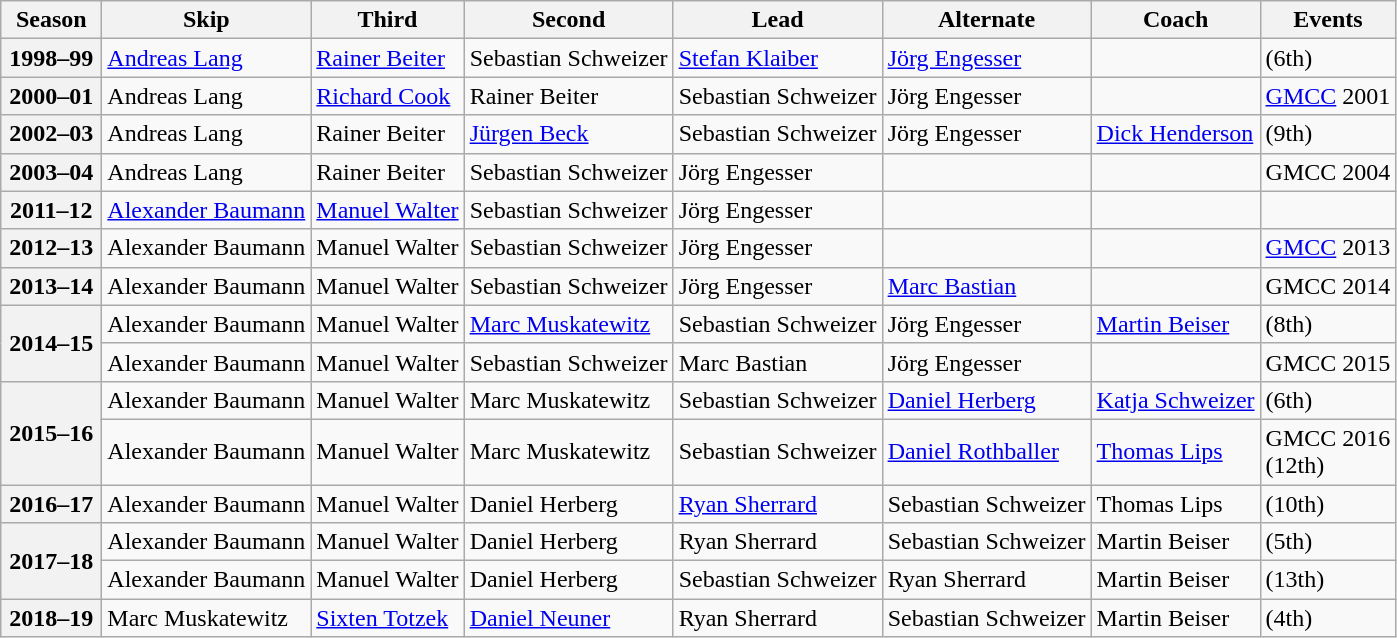<table class="wikitable">
<tr>
<th scope="col" width=60>Season</th>
<th scope="col">Skip</th>
<th scope="col">Third</th>
<th scope="col">Second</th>
<th scope="col">Lead</th>
<th scope="col">Alternate</th>
<th scope="col">Coach</th>
<th scope="col">Events</th>
</tr>
<tr>
<th scope="row">1998–99</th>
<td><a href='#'>Andreas Lang</a></td>
<td><a href='#'>Rainer Beiter</a></td>
<td>Sebastian Schweizer</td>
<td><a href='#'>Stefan Klaiber</a></td>
<td><a href='#'>Jörg Engesser</a></td>
<td></td>
<td> (6th)</td>
</tr>
<tr>
<th scope="row">2000–01</th>
<td>Andreas Lang</td>
<td><a href='#'>Richard Cook</a></td>
<td>Rainer Beiter</td>
<td>Sebastian Schweizer</td>
<td>Jörg Engesser</td>
<td></td>
<td><a href='#'>GMCC</a> 2001 </td>
</tr>
<tr>
<th scope="row">2002–03</th>
<td>Andreas Lang</td>
<td>Rainer Beiter</td>
<td><a href='#'>Jürgen Beck</a></td>
<td>Sebastian Schweizer</td>
<td>Jörg Engesser</td>
<td><a href='#'>Dick Henderson</a></td>
<td> (9th)</td>
</tr>
<tr>
<th scope="row">2003–04</th>
<td>Andreas Lang</td>
<td>Rainer Beiter</td>
<td>Sebastian Schweizer</td>
<td>Jörg Engesser</td>
<td></td>
<td></td>
<td>GMCC 2004 </td>
</tr>
<tr>
<th scope="row">2011–12</th>
<td><a href='#'>Alexander Baumann</a></td>
<td><a href='#'>Manuel Walter</a></td>
<td>Sebastian Schweizer</td>
<td>Jörg Engesser</td>
<td></td>
<td></td>
<td></td>
</tr>
<tr>
<th scope="row">2012–13</th>
<td>Alexander Baumann</td>
<td>Manuel Walter</td>
<td>Sebastian Schweizer</td>
<td>Jörg Engesser</td>
<td></td>
<td></td>
<td><a href='#'>GMCC</a> 2013 </td>
</tr>
<tr>
<th scope="row">2013–14</th>
<td>Alexander Baumann</td>
<td>Manuel Walter</td>
<td>Sebastian Schweizer</td>
<td>Jörg Engesser</td>
<td><a href='#'>Marc Bastian</a></td>
<td></td>
<td>GMCC 2014 </td>
</tr>
<tr>
<th scope="row" rowspan=2>2014–15</th>
<td>Alexander Baumann</td>
<td>Manuel Walter</td>
<td><a href='#'>Marc Muskatewitz</a></td>
<td>Sebastian Schweizer</td>
<td>Jörg Engesser</td>
<td><a href='#'>Martin Beiser</a></td>
<td> (8th)</td>
</tr>
<tr>
<td>Alexander Baumann</td>
<td>Manuel Walter</td>
<td>Sebastian Schweizer</td>
<td>Marc Bastian</td>
<td>Jörg Engesser</td>
<td></td>
<td>GMCC 2015 </td>
</tr>
<tr>
<th scope="row" rowspan=2>2015–16</th>
<td>Alexander Baumann</td>
<td>Manuel Walter</td>
<td>Marc Muskatewitz</td>
<td>Sebastian Schweizer</td>
<td><a href='#'>Daniel Herberg</a></td>
<td><a href='#'>Katja Schweizer</a></td>
<td> (6th)</td>
</tr>
<tr>
<td>Alexander Baumann</td>
<td>Manuel Walter</td>
<td>Marc Muskatewitz</td>
<td>Sebastian Schweizer</td>
<td><a href='#'>Daniel Rothballer</a></td>
<td><a href='#'>Thomas Lips</a></td>
<td>GMCC 2016 <br> (12th)</td>
</tr>
<tr>
<th scope="row">2016–17</th>
<td>Alexander Baumann</td>
<td>Manuel Walter</td>
<td>Daniel Herberg</td>
<td><a href='#'>Ryan Sherrard</a></td>
<td>Sebastian Schweizer</td>
<td>Thomas Lips</td>
<td> (10th)</td>
</tr>
<tr>
<th scope="row" rowspan=2>2017–18</th>
<td>Alexander Baumann</td>
<td>Manuel Walter</td>
<td>Daniel Herberg</td>
<td>Ryan Sherrard</td>
<td>Sebastian Schweizer</td>
<td>Martin Beiser</td>
<td> (5th)</td>
</tr>
<tr>
<td>Alexander Baumann</td>
<td>Manuel Walter</td>
<td>Daniel Herberg</td>
<td>Sebastian Schweizer</td>
<td>Ryan Sherrard</td>
<td>Martin Beiser</td>
<td> (13th)</td>
</tr>
<tr>
<th scope="row">2018–19</th>
<td>Marc Muskatewitz</td>
<td><a href='#'>Sixten Totzek</a></td>
<td><a href='#'>Daniel Neuner</a></td>
<td>Ryan Sherrard</td>
<td>Sebastian Schweizer</td>
<td>Martin Beiser</td>
<td> (4th)</td>
</tr>
</table>
